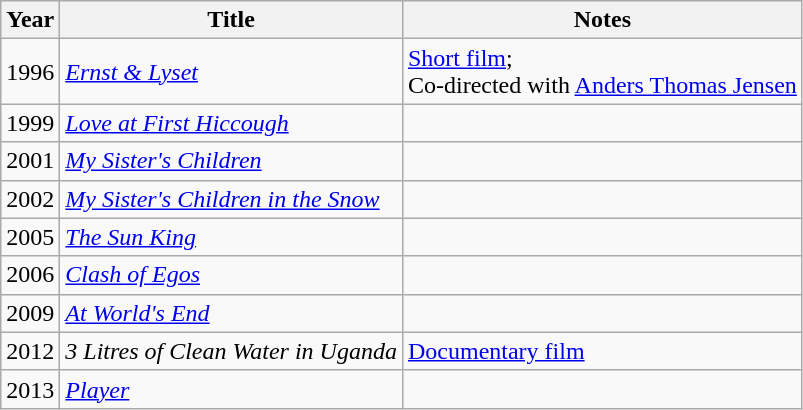<table class="wikitable sortable">
<tr>
<th>Year</th>
<th>Title</th>
<th class="unsortable">Notes</th>
</tr>
<tr>
<td>1996</td>
<td><em><a href='#'>Ernst & Lyset</a></em></td>
<td><a href='#'>Short film</a>;<br>Co-directed with <a href='#'>Anders Thomas Jensen</a></td>
</tr>
<tr>
<td>1999</td>
<td><em><a href='#'>Love at First Hiccough</a></em></td>
<td></td>
</tr>
<tr>
<td>2001</td>
<td><em><a href='#'>My Sister's Children</a></em></td>
<td></td>
</tr>
<tr>
<td>2002</td>
<td><em><a href='#'>My Sister's Children in the Snow</a></em></td>
<td></td>
</tr>
<tr>
<td>2005</td>
<td><em><a href='#'>The Sun King</a></em></td>
<td></td>
</tr>
<tr>
<td>2006</td>
<td><em><a href='#'>Clash of Egos</a></em></td>
<td></td>
</tr>
<tr>
<td>2009</td>
<td><em><a href='#'>At World's End</a></em></td>
<td></td>
</tr>
<tr>
<td>2012</td>
<td><em>3 Litres of Clean Water in Uganda</em></td>
<td><a href='#'>Documentary film</a></td>
</tr>
<tr>
<td>2013</td>
<td><em><a href='#'>Player</a></em></td>
<td></td>
</tr>
</table>
